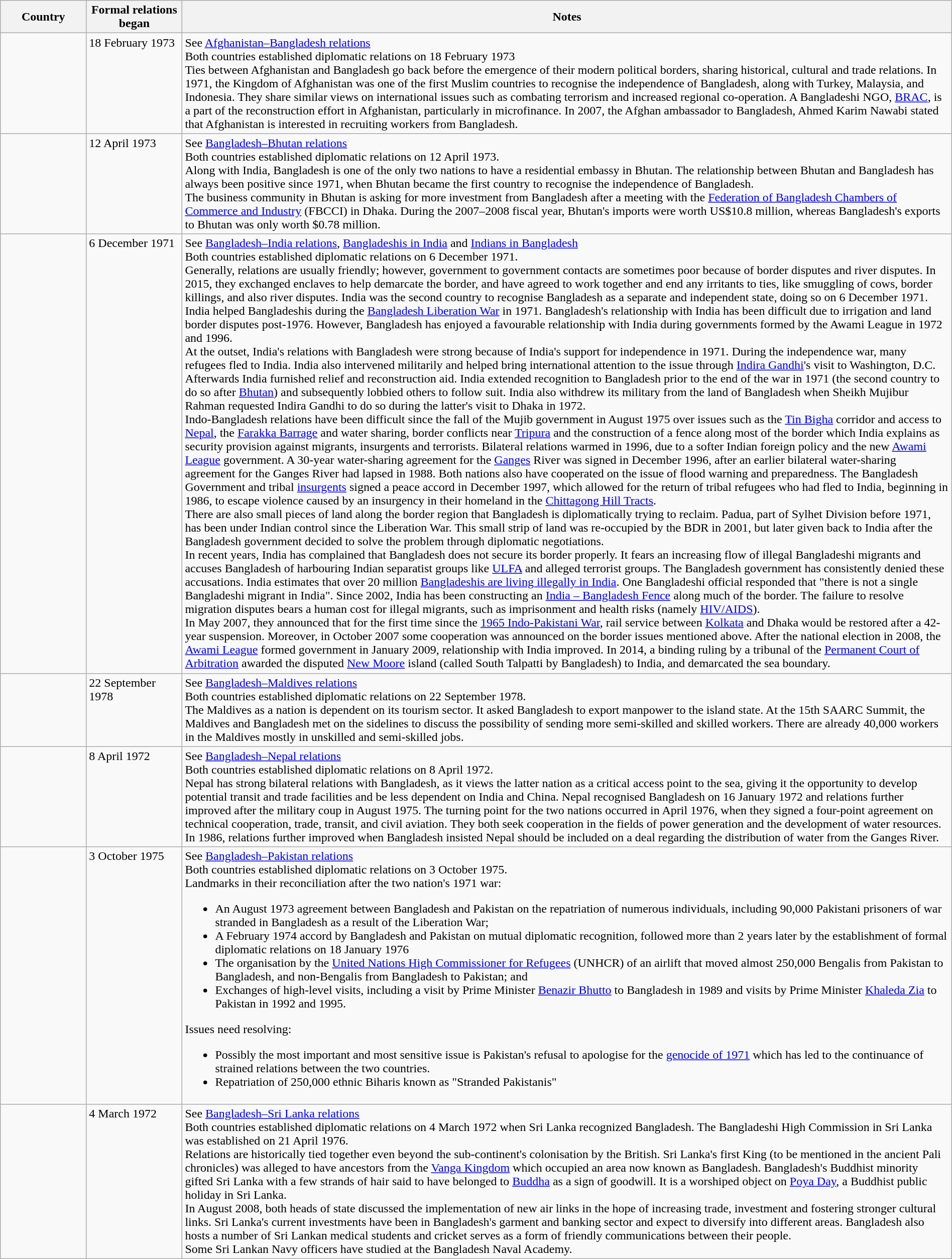<table class="wikitable sortable" style="width:100%; margin:auto;">
<tr>
<th style="width:80pt;">Country</th>
<th style="width:90pt;">Formal relations began</th>
<th class=unsortable>Notes</th>
</tr>
<tr valign="top">
<td></td>
<td>18 February 1973</td>
<td>See <a href='#'>Afghanistan–Bangladesh relations</a><br>Both countries established diplomatic relations on 18 February 1973<br>Ties between Afghanistan and Bangladesh go back before the emergence of their modern political borders, sharing historical, cultural and trade relations. In 1971, the Kingdom of Afghanistan was one of the first Muslim countries to recognise the independence of Bangladesh, along with Turkey, Malaysia, and Indonesia. They share similar views on international issues such as combating terrorism and increased regional co-operation. A Bangladeshi NGO, <a href='#'>BRAC</a>, is a part of the reconstruction effort in Afghanistan, particularly in microfinance. In 2007, the Afghan ambassador to Bangladesh, Ahmed Karim Nawabi stated that Afghanistan is interested in recruiting workers from Bangladesh.</td>
</tr>
<tr valign="top">
<td></td>
<td>12 April 1973</td>
<td>See <a href='#'>Bangladesh–Bhutan relations</a><br>Both countries established diplomatic relations on 12 April 1973.<br>Along with India, Bangladesh is one of the only two nations to have a residential embassy in Bhutan. The relationship between Bhutan and Bangladesh has always been positive since 1971, when Bhutan became the first country to recognise the independence of Bangladesh.<br>The business community in Bhutan is asking for more investment from Bangladesh after a meeting with the <a href='#'>Federation of Bangladesh Chambers of Commerce and Industry</a> (FBCCI) in Dhaka. During the 2007–2008 fiscal year, Bhutan's imports were worth US$10.8 million, whereas Bangladesh's exports to Bhutan was only worth $0.78 million.</td>
</tr>
<tr valign="top">
<td></td>
<td>6 December 1971</td>
<td>See <a href='#'>Bangladesh–India relations</a>, <a href='#'>Bangladeshis in India</a> and <a href='#'>Indians in Bangladesh</a><br>Both countries established diplomatic relations on 6 December 1971.<br>Generally, relations are usually friendly; however, government to government contacts are sometimes poor because of border disputes and river disputes. In 2015, they exchanged enclaves to help demarcate the border, and have agreed to work together and end any irritants to ties, like smuggling of cows, border killings, and also river disputes.
India was the second country to recognise Bangladesh as a separate and independent state, doing so on 6 December 1971. India helped Bangladeshis during the <a href='#'>Bangladesh Liberation War</a> in 1971. Bangladesh's relationship with India has been difficult due to irrigation and land border disputes post-1976. However, Bangladesh has enjoyed a favourable relationship with India during governments formed by the Awami League in 1972 and 1996.<br>At the outset, India's relations with Bangladesh were strong because of India's support for independence in 1971. During the independence war, many refugees fled to India. India also intervened militarily and helped bring international attention to the issue through <a href='#'>Indira Gandhi</a>'s visit to Washington, D.C. Afterwards India furnished relief and reconstruction aid. India extended recognition to Bangladesh prior to the end of the war in 1971 (the second country to do so after <a href='#'>Bhutan</a>) and subsequently lobbied others to follow suit. India also withdrew its military from the land of Bangladesh when Sheikh Mujibur Rahman requested Indira Gandhi to do so during the latter's visit to Dhaka in 1972.<br>Indo-Bangladesh relations have been difficult since the fall of the Mujib government in August 1975 over issues such as the <a href='#'>Tin Bigha</a> corridor and access to <a href='#'>Nepal</a>, the <a href='#'>Farakka Barrage</a> and water sharing, border conflicts near <a href='#'>Tripura</a> and the construction of a fence along most of the border which India explains as security provision against migrants, insurgents and terrorists. Bilateral relations warmed in 1996, due to a softer Indian foreign policy and the new <a href='#'>Awami League</a> government. A 30-year water-sharing agreement for the <a href='#'>Ganges</a> River was signed in December 1996, after an earlier bilateral water-sharing agreement for the Ganges River had lapsed in 1988. Both nations also have cooperated on the issue of flood warning and preparedness. The Bangladesh Government and tribal <a href='#'>insurgents</a> signed a peace accord in December 1997, which allowed for the return of tribal refugees who had fled to India, beginning in 1986, to escape violence caused by an insurgency in their homeland in the <a href='#'>Chittagong Hill Tracts</a>.<br>There are also small pieces of land along the border region that Bangladesh is diplomatically trying to reclaim. Padua, part of Sylhet Division before 1971, has been under Indian control since the Liberation War. This small strip of land was re-occupied by the BDR in 2001, but later given back to India after the Bangladesh government decided to solve the problem through diplomatic negotiations.<br>In recent years, India has complained that Bangladesh does not secure its border properly. It fears an increasing flow of illegal Bangladeshi migrants and accuses Bangladesh of harbouring Indian separatist groups like <a href='#'>ULFA</a> and alleged terrorist groups. The Bangladesh government has consistently denied these accusations. India estimates that over 20 million <a href='#'>Bangladeshis are living illegally in India</a>. One Bangladeshi official responded that "there is not a single Bangladeshi migrant in India". Since 2002, India has been constructing an <a href='#'>India – Bangladesh Fence</a> along much of the  border. The failure to resolve migration disputes bears a human cost for illegal migrants, such as imprisonment and health risks (namely <a href='#'>HIV/AIDS</a>).<br>In May 2007, they announced that for the first time since the <a href='#'>1965 Indo-Pakistani War</a>, rail service between <a href='#'>Kolkata</a> and Dhaka would be restored after a 42-year suspension. Moreover, in October 2007 some cooperation was announced on the border issues mentioned above. After the national election in 2008, the <a href='#'>Awami League</a> formed government in January 2009, relationship with India improved. In 2014, a binding ruling by a tribunal of the <a href='#'>Permanent Court of Arbitration</a> awarded the disputed <a href='#'>New Moore</a> island (called South Talpatti by Bangladesh) to India, and demarcated the sea boundary.</td>
</tr>
<tr valign="top">
<td></td>
<td>22 September 1978</td>
<td>See <a href='#'>Bangladesh–Maldives relations</a><br>Both countries established diplomatic relations on 22 September 1978.<br>The Maldives as a nation is dependent on its tourism sector. It asked Bangladesh to export manpower to the island state. At the 15th SAARC Summit, the Maldives and Bangladesh met on the sidelines to discuss the possibility of sending more semi-skilled and skilled workers. There are already 40,000 workers in the Maldives mostly in unskilled and semi-skilled jobs.</td>
</tr>
<tr valign="top">
<td></td>
<td>8 April 1972</td>
<td>See <a href='#'>Bangladesh–Nepal relations</a><br>Both countries established diplomatic relations on 8 April 1972.<br>Nepal has strong bilateral relations with Bangladesh, as it views the latter nation as a critical access point to the sea, giving it the opportunity to develop potential transit and trade facilities and be less dependent on India and China. Nepal recognised Bangladesh on 16 January 1972 and relations further improved after the military coup in August 1975. The turning point for the two nations occurred in April 1976, when they signed a four-point agreement on technical cooperation, trade, transit, and civil aviation. They both seek cooperation in the fields of power generation and the development of water resources. In 1986, relations further improved when Bangladesh insisted Nepal should be included on a deal regarding the distribution of water from the Ganges River.</td>
</tr>
<tr valign="top">
<td></td>
<td>3 October 1975</td>
<td>See <a href='#'>Bangladesh–Pakistan relations</a><br>Both countries established diplomatic relations on 3 October 1975.<br>Landmarks in their reconciliation after the two nation's 1971 war:<ul><li>An August 1973 agreement between Bangladesh and Pakistan on the repatriation of numerous individuals, including 90,000 Pakistani prisoners of war stranded in Bangladesh as a result of the Liberation War;</li><li>A February 1974 accord by Bangladesh and Pakistan on mutual diplomatic recognition, followed more than 2 years later by the establishment of formal diplomatic relations on 18 January 1976</li><li>The organisation by the <a href='#'>United Nations High Commissioner for Refugees</a> (UNHCR) of an airlift that moved almost 250,000 Bengalis from Pakistan to Bangladesh, and non-Bengalis from Bangladesh to Pakistan; and</li><li>Exchanges of high-level visits, including a visit by Prime Minister <a href='#'>Benazir Bhutto</a> to Bangladesh in 1989 and visits by Prime Minister <a href='#'>Khaleda Zia</a> to Pakistan in 1992 and 1995.</li></ul>Issues need resolving:<ul><li>Possibly the most important and most sensitive issue is Pakistan's refusal to apologise for the <a href='#'>genocide of 1971</a> which has led to the continuance of strained relations between the two countries.</li><li>Repatriation of 250,000 ethnic Biharis known as "Stranded Pakistanis"</li></ul></td>
</tr>
<tr valign="top">
<td></td>
<td>4 March 1972</td>
<td>See <a href='#'>Bangladesh–Sri Lanka relations</a><br>Both countries established diplomatic relations on 4 March 1972 when Sri Lanka recognized Bangladesh. The Bangladeshi High Commission in Sri Lanka was established on 21 April 1976.<br>Relations are historically tied together even beyond the sub-continent's colonisation by the British. Sri Lanka's first King (to be mentioned in the ancient Pali chronicles) was alleged to have ancestors from the <a href='#'>Vanga Kingdom</a> which occupied an area now known as Bangladesh. Bangladesh's Buddhist minority gifted Sri Lanka with a few strands of hair said to have belonged to <a href='#'>Buddha</a> as a sign of goodwill. It is a worshiped object on <a href='#'>Poya Day</a>, a Buddhist public holiday in Sri Lanka.<br>In August 2008, both heads of state discussed the implementation of new air links in the hope of increasing trade, investment and fostering stronger cultural links. Sri Lanka's current investments have been in Bangladesh's garment and banking sector and expect to diversify into different areas. Bangladesh also hosts a number of Sri Lankan medical students and cricket serves as a form of friendly communications between their people.<br>Some Sri Lankan Navy officers have studied at the Bangladesh Naval Academy.</td>
</tr>
</table>
